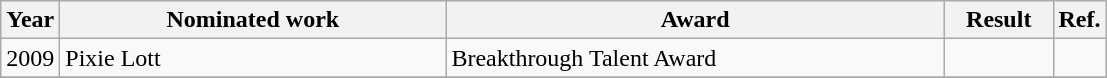<table class="wikitable">
<tr>
<th>Year</th>
<th width="250">Nominated work</th>
<th width="325">Award</th>
<th width="65">Result</th>
<th>Ref.</th>
</tr>
<tr>
<td align="center">2009</td>
<td>Pixie Lott</td>
<td>Breakthrough Talent Award</td>
<td></td>
<td align="center"></td>
</tr>
<tr>
</tr>
</table>
